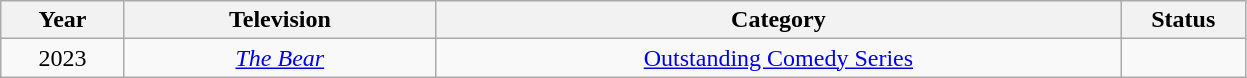<table class="wikitable" style="text-align: center">
<tr style="background:#ebf5ff;">
<th width="75">Year</th>
<th width="200">Television</th>
<th width="450">Category</th>
<th width="75">Status</th>
</tr>
<tr>
<td>2023</td>
<td><em><a href='#'>The Bear</a></em></td>
<td><a href='#'>Outstanding Comedy Series</a></td>
<td></td>
</tr>
</table>
